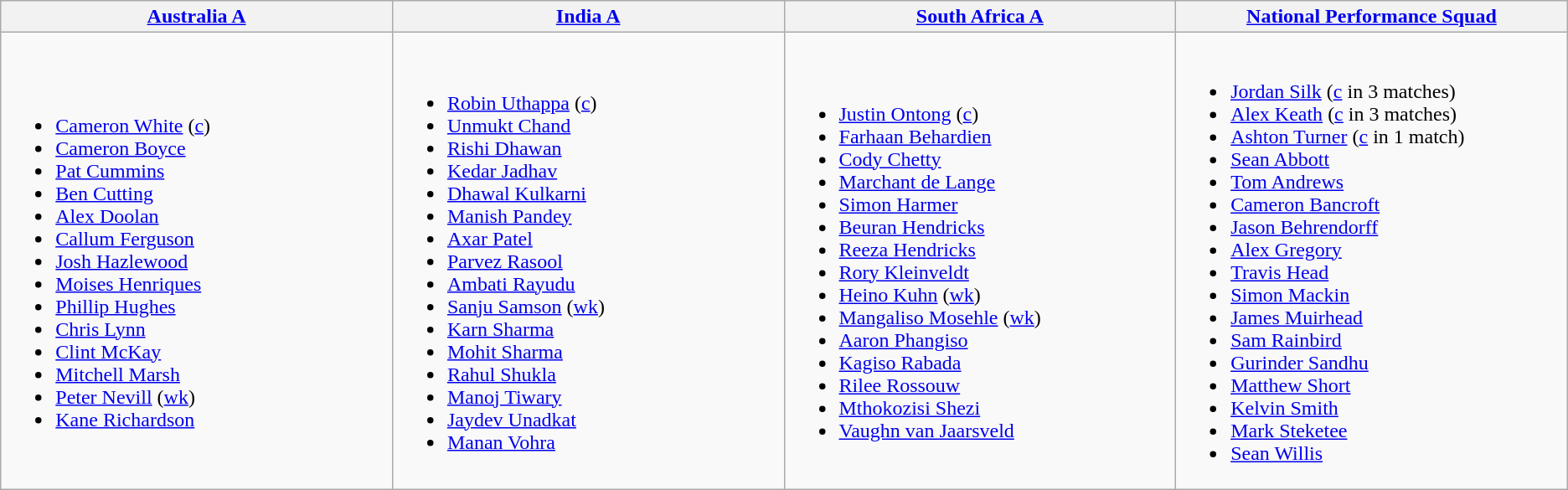<table class="wikitable">
<tr>
<th style="width:15%;"><a href='#'>Australia A</a></th>
<th style="width:15%;"><a href='#'>India A</a></th>
<th style="width:15%;"><a href='#'>South Africa A</a></th>
<th style="width:15%;"><a href='#'>National Performance Squad</a></th>
</tr>
<tr>
<td><br><ul><li><a href='#'>Cameron White</a> (<a href='#'>c</a>)</li><li><a href='#'>Cameron Boyce</a></li><li><a href='#'>Pat Cummins</a></li><li><a href='#'>Ben Cutting</a></li><li><a href='#'>Alex Doolan</a></li><li><a href='#'>Callum Ferguson</a></li><li><a href='#'>Josh Hazlewood</a></li><li><a href='#'>Moises Henriques</a></li><li><a href='#'>Phillip Hughes</a></li><li><a href='#'>Chris Lynn</a></li><li><a href='#'>Clint McKay</a></li><li><a href='#'>Mitchell Marsh</a></li><li><a href='#'>Peter Nevill</a> (<a href='#'>wk</a>)</li><li><a href='#'>Kane Richardson</a></li></ul></td>
<td><br><ul><li><a href='#'>Robin Uthappa</a> (<a href='#'>c</a>)</li><li><a href='#'>Unmukt Chand</a></li><li><a href='#'>Rishi Dhawan</a></li><li><a href='#'>Kedar Jadhav</a></li><li><a href='#'>Dhawal Kulkarni</a></li><li><a href='#'>Manish Pandey</a></li><li><a href='#'>Axar Patel</a></li><li><a href='#'>Parvez Rasool</a></li><li><a href='#'>Ambati Rayudu</a></li><li><a href='#'>Sanju Samson</a> (<a href='#'>wk</a>)</li><li><a href='#'>Karn Sharma</a></li><li><a href='#'>Mohit Sharma</a></li><li><a href='#'>Rahul Shukla</a></li><li><a href='#'>Manoj Tiwary</a></li><li><a href='#'>Jaydev Unadkat</a></li><li><a href='#'>Manan Vohra</a></li></ul></td>
<td><br><ul><li><a href='#'>Justin Ontong</a> (<a href='#'>c</a>)</li><li><a href='#'>Farhaan Behardien</a></li><li><a href='#'>Cody Chetty</a></li><li><a href='#'>Marchant de Lange</a></li><li><a href='#'>Simon Harmer</a></li><li><a href='#'>Beuran Hendricks</a></li><li><a href='#'>Reeza Hendricks</a></li><li><a href='#'>Rory Kleinveldt</a></li><li><a href='#'>Heino Kuhn</a> (<a href='#'>wk</a>)</li><li><a href='#'>Mangaliso Mosehle</a> (<a href='#'>wk</a>)</li><li><a href='#'>Aaron Phangiso</a></li><li><a href='#'>Kagiso Rabada</a></li><li><a href='#'>Rilee Rossouw</a></li><li><a href='#'>Mthokozisi Shezi</a></li><li><a href='#'>Vaughn van Jaarsveld</a></li></ul></td>
<td><br><ul><li><a href='#'>Jordan Silk</a> (<a href='#'>c</a> in 3 matches)</li><li><a href='#'>Alex Keath</a> (<a href='#'>c</a> in 3 matches)</li><li><a href='#'>Ashton Turner</a> (<a href='#'>c</a> in 1 match)</li><li><a href='#'>Sean Abbott</a></li><li><a href='#'>Tom Andrews</a></li><li><a href='#'>Cameron Bancroft</a></li><li><a href='#'>Jason Behrendorff</a></li><li><a href='#'>Alex Gregory</a></li><li><a href='#'>Travis Head</a></li><li><a href='#'>Simon Mackin</a></li><li><a href='#'>James Muirhead</a></li><li><a href='#'>Sam Rainbird</a></li><li><a href='#'>Gurinder Sandhu</a></li><li><a href='#'>Matthew Short</a></li><li><a href='#'>Kelvin Smith</a></li><li><a href='#'>Mark Steketee</a></li><li><a href='#'>Sean Willis</a></li></ul></td>
</tr>
</table>
